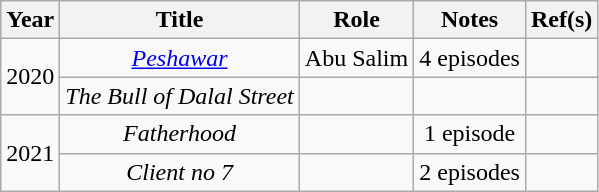<table class="wikitable" style="text-align:center;">
<tr>
<th>Year</th>
<th>Title</th>
<th>Role</th>
<th>Notes</th>
<th>Ref(s)</th>
</tr>
<tr>
<td rowspan="2">2020</td>
<td><em><a href='#'>Peshawar</a></em></td>
<td>Abu Salim</td>
<td>4 episodes</td>
<td></td>
</tr>
<tr>
<td><em>The Bull of Dalal Street</em></td>
<td></td>
<td></td>
<td></td>
</tr>
<tr>
<td rowspan="2">2021</td>
<td><em>Fatherhood</em></td>
<td></td>
<td>1 episode</td>
<td></td>
</tr>
<tr>
<td><em>Client no 7</em></td>
<td></td>
<td>2 episodes</td>
<td></td>
</tr>
</table>
